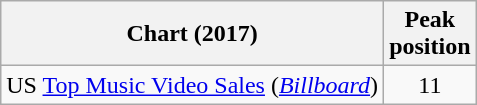<table class="wikitable sortable">
<tr>
<th>Chart (2017)</th>
<th>Peak<br>position</th>
</tr>
<tr>
<td>US <a href='#'>Top Music Video Sales</a> (<em><a href='#'>Billboard</a></em>)</td>
<td align="center">11</td>
</tr>
</table>
